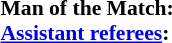<table style="width:100%; font-size:90%;">
<tr>
<td><br><strong>Man of the Match:</strong><br><strong><a href='#'>Assistant referees</a>:</strong></td>
</tr>
</table>
